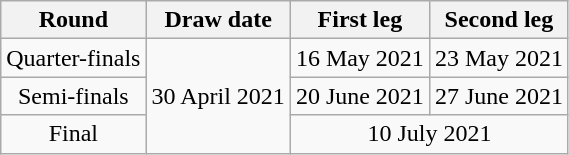<table class="wikitable" style="text-align:center">
<tr>
<th>Round</th>
<th>Draw date</th>
<th>First leg</th>
<th>Second leg</th>
</tr>
<tr>
<td>Quarter-finals</td>
<td rowspan=3>30 April 2021</td>
<td>16 May 2021</td>
<td>23 May 2021</td>
</tr>
<tr>
<td>Semi-finals</td>
<td>20 June 2021</td>
<td>27 June 2021</td>
</tr>
<tr>
<td>Final</td>
<td colspan=2>10 July 2021</td>
</tr>
</table>
